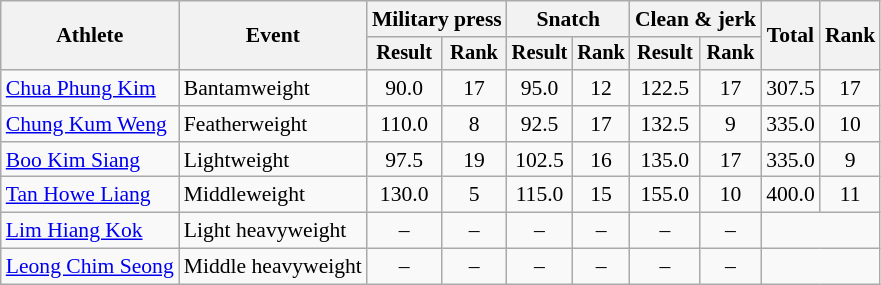<table class="wikitable" style="font-size:90%">
<tr>
<th rowspan="2">Athlete</th>
<th rowspan="2">Event</th>
<th colspan="2">Military press</th>
<th colspan="2">Snatch</th>
<th colspan="2">Clean & jerk</th>
<th rowspan="2">Total</th>
<th rowspan="2">Rank</th>
</tr>
<tr style="font-size:95%">
<th>Result</th>
<th>Rank</th>
<th>Result</th>
<th>Rank</th>
<th>Result</th>
<th>Rank</th>
</tr>
<tr align=center>
<td align=left><a href='#'>Chua Phung Kim</a></td>
<td align=left>Bantamweight</td>
<td>90.0</td>
<td>17</td>
<td>95.0</td>
<td>12</td>
<td>122.5</td>
<td>17</td>
<td>307.5</td>
<td>17</td>
</tr>
<tr align=center>
<td align=left><a href='#'>Chung Kum Weng</a></td>
<td align=left>Featherweight</td>
<td>110.0</td>
<td>8</td>
<td>92.5</td>
<td>17</td>
<td>132.5</td>
<td>9</td>
<td>335.0</td>
<td>10</td>
</tr>
<tr align=center>
<td align=left><a href='#'>Boo Kim Siang</a></td>
<td align=left>Lightweight</td>
<td>97.5</td>
<td>19</td>
<td>102.5</td>
<td>16</td>
<td>135.0</td>
<td>17</td>
<td>335.0</td>
<td>9</td>
</tr>
<tr align=center>
<td align=left><a href='#'>Tan Howe Liang</a></td>
<td align=left>Middleweight</td>
<td>130.0</td>
<td>5</td>
<td>115.0</td>
<td>15</td>
<td>155.0</td>
<td>10</td>
<td>400.0</td>
<td>11</td>
</tr>
<tr align=center>
<td align=left><a href='#'>Lim Hiang Kok</a></td>
<td align=left>Light heavyweight</td>
<td>–</td>
<td>–</td>
<td>–</td>
<td>–</td>
<td>–</td>
<td>–</td>
<td colspan=2></td>
</tr>
<tr align=center>
<td align=left><a href='#'>Leong Chim Seong</a></td>
<td align=left>Middle heavyweight</td>
<td>–</td>
<td>–</td>
<td>–</td>
<td>–</td>
<td>–</td>
<td>–</td>
<td colspan=2></td>
</tr>
</table>
